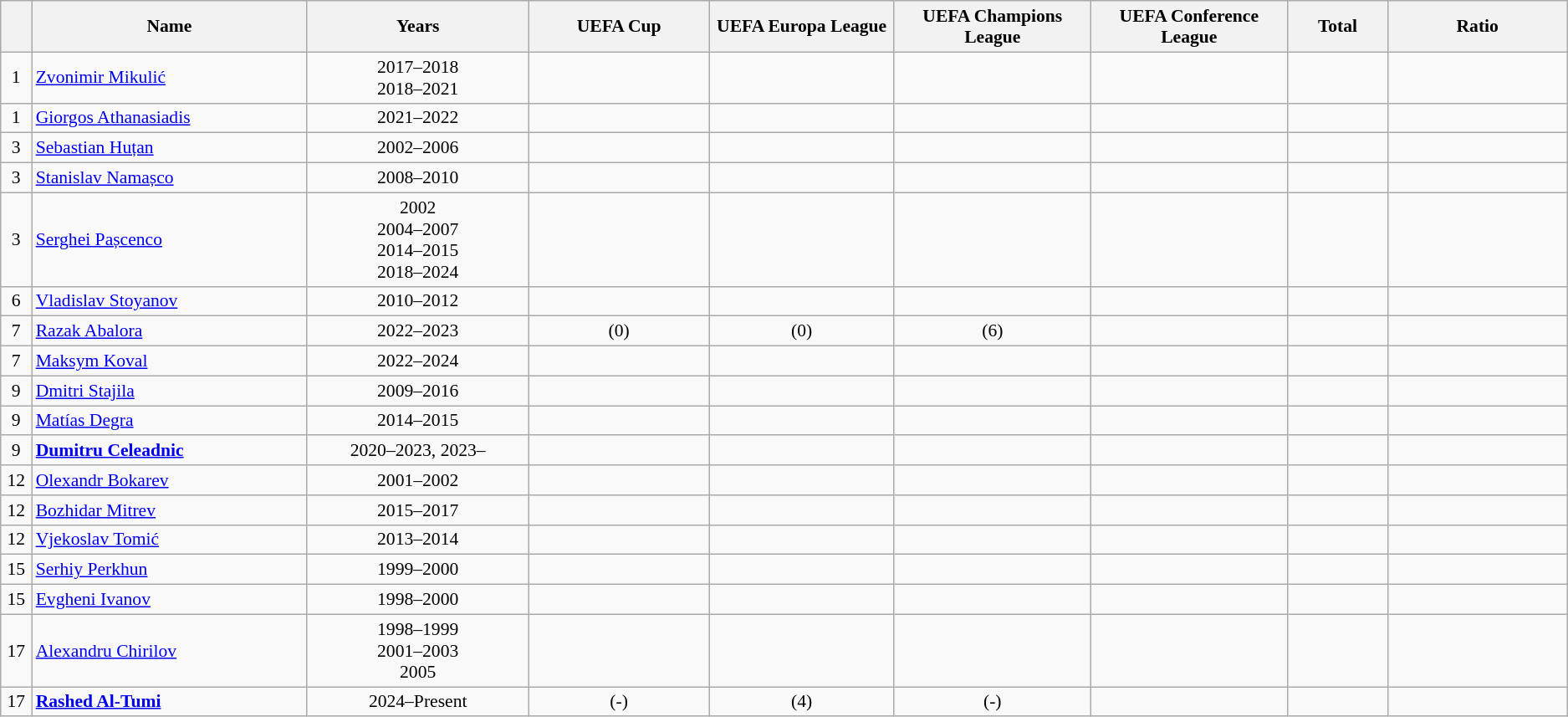<table class="wikitable sortable"  style="text-align:center; font-size:90%; ">
<tr>
<th width=20px></th>
<th width=300px>Name</th>
<th width=250px>Years</th>
<th width=200px>UEFA Cup</th>
<th width=200px>UEFA Europa League</th>
<th width=200px>UEFA Champions League</th>
<th width=200px>UEFA Conference League</th>
<th width=100px>Total</th>
<th width=200px>Ratio</th>
</tr>
<tr>
<td>1</td>
<td align="left"> <a href='#'>Zvonimir Mikulić</a></td>
<td>2017–2018 <br> 2018–2021</td>
<td></td>
<td></td>
<td></td>
<td></td>
<td></td>
<td></td>
</tr>
<tr>
<td>1</td>
<td align="left"> <a href='#'>Giorgos Athanasiadis</a></td>
<td>2021–2022</td>
<td></td>
<td></td>
<td></td>
<td></td>
<td></td>
<td></td>
</tr>
<tr>
<td>3</td>
<td align="left"> <a href='#'>Sebastian Huțan</a></td>
<td>2002–2006</td>
<td></td>
<td></td>
<td></td>
<td></td>
<td></td>
<td></td>
</tr>
<tr>
<td>3</td>
<td align="left"> <a href='#'>Stanislav Namașco</a></td>
<td>2008–2010</td>
<td></td>
<td></td>
<td></td>
<td></td>
<td></td>
<td></td>
</tr>
<tr>
<td>3</td>
<td align="left"> <a href='#'>Serghei Pașcenco</a></td>
<td>2002 <br> 2004–2007 <br> 2014–2015 <br> 2018–2024</td>
<td></td>
<td></td>
<td></td>
<td></td>
<td></td>
<td></td>
</tr>
<tr>
<td>6</td>
<td align="left"> <a href='#'>Vladislav Stoyanov</a></td>
<td>2010–2012</td>
<td></td>
<td></td>
<td></td>
<td></td>
<td></td>
<td></td>
</tr>
<tr>
<td>7</td>
<td align="left"> <a href='#'>Razak Abalora</a></td>
<td>2022–2023</td>
<td> (0)</td>
<td> (0)</td>
<td> (6)</td>
<td></td>
<td></td>
<td></td>
</tr>
<tr>
<td>7</td>
<td align="left"> <a href='#'>Maksym Koval</a></td>
<td>2022–2024</td>
<td></td>
<td></td>
<td></td>
<td></td>
<td></td>
<td></td>
</tr>
<tr>
<td>9</td>
<td align="left"> <a href='#'>Dmitri Stajila</a></td>
<td>2009–2016</td>
<td></td>
<td></td>
<td></td>
<td></td>
<td></td>
<td></td>
</tr>
<tr>
<td>9</td>
<td align="left"> <a href='#'>Matías Degra</a></td>
<td>2014–2015</td>
<td></td>
<td></td>
<td></td>
<td></td>
<td></td>
<td></td>
</tr>
<tr>
<td>9</td>
<td align="left"> <strong><a href='#'>Dumitru Celeadnic</a></strong></td>
<td>2020–2023, 2023–</td>
<td></td>
<td></td>
<td></td>
<td></td>
<td></td>
<td></td>
</tr>
<tr>
<td>12</td>
<td align="left"> <a href='#'>Olexandr Bokarev</a></td>
<td>2001–2002</td>
<td></td>
<td></td>
<td></td>
<td></td>
<td></td>
<td></td>
</tr>
<tr>
<td>12</td>
<td align="left"> <a href='#'>Bozhidar Mitrev</a></td>
<td>2015–2017</td>
<td></td>
<td></td>
<td></td>
<td></td>
<td></td>
<td></td>
</tr>
<tr>
<td>12</td>
<td align="left"> <a href='#'>Vjekoslav Tomić</a></td>
<td>2013–2014</td>
<td></td>
<td></td>
<td></td>
<td></td>
<td></td>
<td></td>
</tr>
<tr>
<td>15</td>
<td align="left"> <a href='#'>Serhiy Perkhun</a></td>
<td>1999–2000</td>
<td></td>
<td></td>
<td></td>
<td></td>
<td></td>
<td></td>
</tr>
<tr>
<td>15</td>
<td align="left"> <a href='#'>Evgheni Ivanov</a></td>
<td>1998–2000</td>
<td></td>
<td></td>
<td></td>
<td></td>
<td></td>
<td></td>
</tr>
<tr>
<td>17</td>
<td align="left"> <a href='#'>Alexandru Chirilov</a></td>
<td>1998–1999 <br> 2001–2003 <br> 2005</td>
<td></td>
<td></td>
<td></td>
<td></td>
<td></td>
<td></td>
</tr>
<tr>
<td>17</td>
<td align="left"> <strong><a href='#'>Rashed Al-Tumi</a></strong></td>
<td>2024–Present</td>
<td> (-)</td>
<td> (4)</td>
<td> (-)</td>
<td></td>
<td></td>
<td></td>
</tr>
</table>
